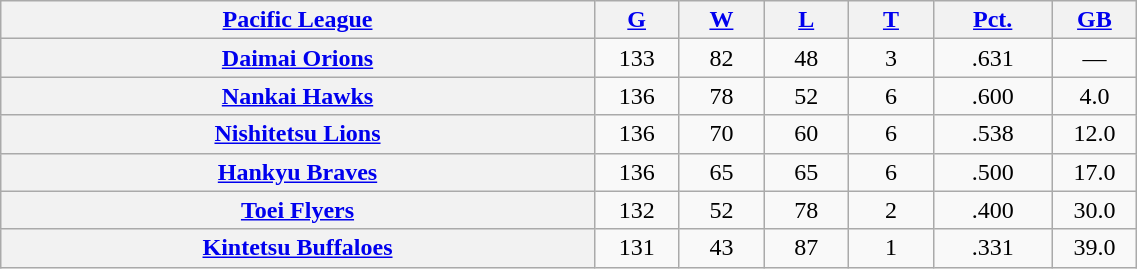<table class="wikitable plainrowheaders" width="60%" style="text-align:center;">
<tr>
<th scope="col" width="35%"><a href='#'>Pacific League</a></th>
<th scope="col" width="5%"><a href='#'>G</a></th>
<th scope="col" width="5%"><a href='#'>W</a></th>
<th scope="col" width="5%"><a href='#'>L</a></th>
<th scope="col" width="5%"><a href='#'>T</a></th>
<th scope="col" width="7%"><a href='#'>Pct.</a></th>
<th scope="col" width="5%"><a href='#'>GB</a></th>
</tr>
<tr>
<th scope="row" style="text-align:center;"><a href='#'>Daimai Orions</a></th>
<td>133</td>
<td>82</td>
<td>48</td>
<td>3</td>
<td>.631</td>
<td>—</td>
</tr>
<tr>
<th scope="row" style="text-align:center;"><a href='#'>Nankai Hawks</a></th>
<td>136</td>
<td>78</td>
<td>52</td>
<td>6</td>
<td>.600</td>
<td>4.0</td>
</tr>
<tr>
<th scope="row" style="text-align:center;"><a href='#'>Nishitetsu Lions</a></th>
<td>136</td>
<td>70</td>
<td>60</td>
<td>6</td>
<td>.538</td>
<td>12.0</td>
</tr>
<tr>
<th scope="row" style="text-align:center;"><a href='#'>Hankyu Braves</a></th>
<td>136</td>
<td>65</td>
<td>65</td>
<td>6</td>
<td>.500</td>
<td>17.0</td>
</tr>
<tr>
<th scope="row" style="text-align:center;"><a href='#'>Toei Flyers</a></th>
<td>132</td>
<td>52</td>
<td>78</td>
<td>2</td>
<td>.400</td>
<td>30.0</td>
</tr>
<tr>
<th scope="row" style="text-align:center;"><a href='#'>Kintetsu Buffaloes</a></th>
<td>131</td>
<td>43</td>
<td>87</td>
<td>1</td>
<td>.331</td>
<td>39.0</td>
</tr>
</table>
